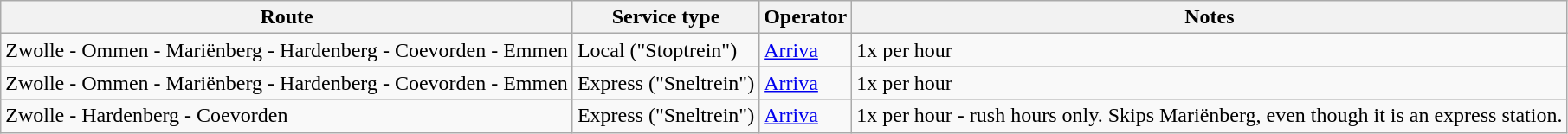<table class="wikitable">
<tr>
<th>Route</th>
<th>Service type</th>
<th>Operator</th>
<th>Notes</th>
</tr>
<tr>
<td>Zwolle - Ommen - Mariënberg - Hardenberg - Coevorden - Emmen</td>
<td>Local ("Stoptrein")</td>
<td><a href='#'>Arriva</a></td>
<td>1x per hour</td>
</tr>
<tr>
<td>Zwolle - Ommen - Mariënberg - Hardenberg - Coevorden - Emmen</td>
<td>Express ("Sneltrein")</td>
<td><a href='#'>Arriva</a></td>
<td>1x per hour</td>
</tr>
<tr>
<td>Zwolle - Hardenberg - Coevorden</td>
<td>Express ("Sneltrein")</td>
<td><a href='#'>Arriva</a></td>
<td>1x per hour - rush hours only. Skips Mariënberg, even though it is an express station.</td>
</tr>
</table>
